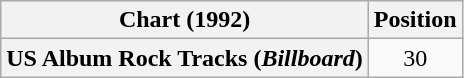<table class="wikitable plainrowheaders" style="text-align:center">
<tr>
<th scope="col">Chart (1992)</th>
<th scope="col">Position</th>
</tr>
<tr>
<th scope="row">US Album Rock Tracks (<em>Billboard</em>)</th>
<td>30</td>
</tr>
</table>
